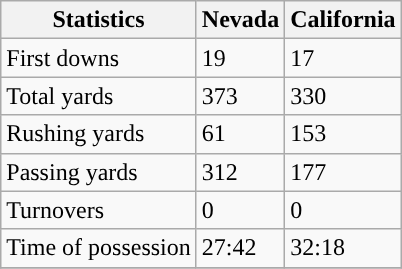<table class="wikitable">
<tr>
<th>Statistics</th>
<th>Nevada</th>
<th>California</th>
</tr>
<tr>
<td>First downs</td>
<td>19</td>
<td>17</td>
</tr>
<tr>
<td>Total yards</td>
<td>373</td>
<td>330</td>
</tr>
<tr>
<td>Rushing yards</td>
<td>61</td>
<td>153</td>
</tr>
<tr>
<td>Passing yards</td>
<td>312</td>
<td>177</td>
</tr>
<tr>
<td>Turnovers</td>
<td>0</td>
<td>0</td>
</tr>
<tr>
<td>Time of possession</td>
<td>27:42</td>
<td>32:18</td>
</tr>
<tr>
</tr>
</table>
